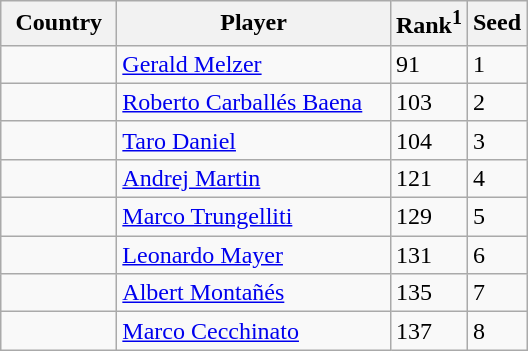<table class="sortable wikitable">
<tr>
<th width="70">Country</th>
<th width="175">Player</th>
<th>Rank<sup>1</sup></th>
<th>Seed</th>
</tr>
<tr>
<td></td>
<td><a href='#'>Gerald Melzer</a></td>
<td>91</td>
<td>1</td>
</tr>
<tr>
<td></td>
<td><a href='#'>Roberto Carballés Baena</a></td>
<td>103</td>
<td>2</td>
</tr>
<tr>
<td></td>
<td><a href='#'>Taro Daniel</a></td>
<td>104</td>
<td>3</td>
</tr>
<tr>
<td></td>
<td><a href='#'>Andrej Martin</a></td>
<td>121</td>
<td>4</td>
</tr>
<tr>
<td></td>
<td><a href='#'>Marco Trungelliti</a></td>
<td>129</td>
<td>5</td>
</tr>
<tr>
<td></td>
<td><a href='#'>Leonardo Mayer</a></td>
<td>131</td>
<td>6</td>
</tr>
<tr>
<td></td>
<td><a href='#'>Albert Montañés</a></td>
<td>135</td>
<td>7</td>
</tr>
<tr>
<td></td>
<td><a href='#'>Marco Cecchinato</a></td>
<td>137</td>
<td>8</td>
</tr>
</table>
